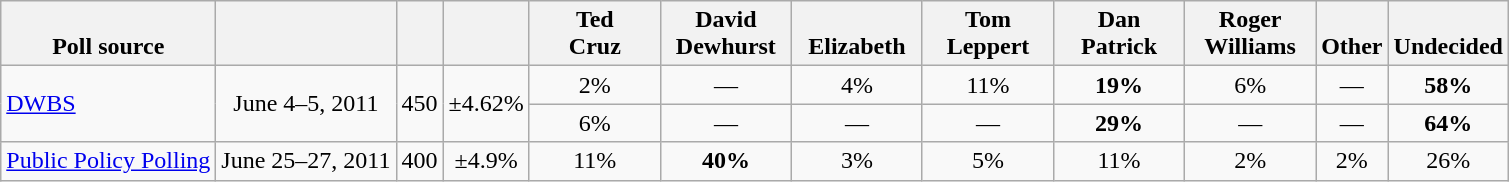<table class="wikitable" style="text-align:center">
<tr valign="bottom">
<th>Poll source</th>
<th></th>
<th></th>
<th></th>
<th style="width:80px;">Ted<br>Cruz</th>
<th style="width:80px;">David<br>Dewhurst</th>
<th style="width:80px;">Elizabeth<br></th>
<th style="width:80px;">Tom<br>Leppert</th>
<th style="width:80px;">Dan<br>Patrick</th>
<th style="width:80px;">Roger<br>Williams</th>
<th>Other</th>
<th>Undecided</th>
</tr>
<tr>
<td rowspan="2" align="left"><a href='#'>DWBS</a> </td>
<td rowspan="2">June 4–5, 2011</td>
<td rowspan="2">450</td>
<td rowspan="2">±4.62%</td>
<td>2%</td>
<td>—</td>
<td>4%</td>
<td>11%</td>
<td><strong>19%</strong></td>
<td>6%</td>
<td>—</td>
<td><strong>58%</strong></td>
</tr>
<tr>
<td>6%</td>
<td>—</td>
<td>—</td>
<td>—</td>
<td><strong>29%</strong></td>
<td>—</td>
<td>—</td>
<td><strong>64%</strong></td>
</tr>
<tr>
<td align="left"><a href='#'>Public Policy Polling</a></td>
<td>June 25–27, 2011</td>
<td>400</td>
<td>±4.9%</td>
<td>11%</td>
<td><strong>40%</strong></td>
<td>3%</td>
<td>5%</td>
<td>11%</td>
<td>2%</td>
<td>2%</td>
<td>26%</td>
</tr>
</table>
